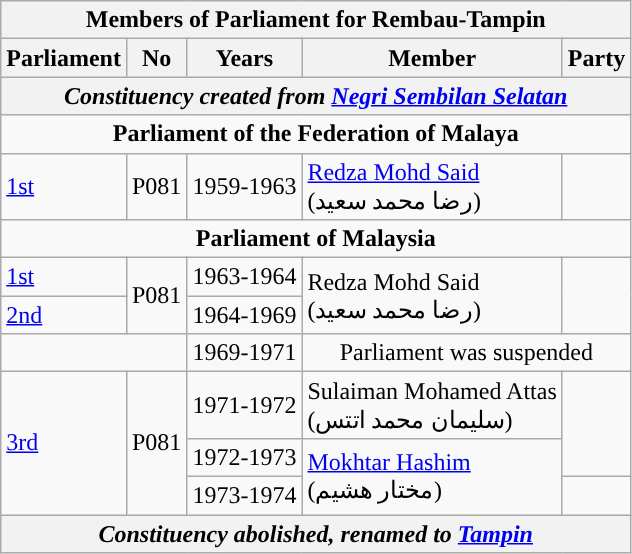<table class=wikitable>
<tr>
<th colspan="5">Members of Parliament for Rembau-Tampin</th>
</tr>
<tr>
<th>Parliament</th>
<th>No</th>
<th>Years</th>
<th>Member</th>
<th>Party</th>
</tr>
<tr>
<th colspan="5" align="center"><em>Constituency created from <a href='#'>Negri Sembilan Selatan</a></em></th>
</tr>
<tr>
<td colspan="5" align="center"><strong>Parliament of the Federation of Malaya</strong></td>
</tr>
<tr>
<td><a href='#'>1st</a></td>
<td>P081</td>
<td>1959-1963</td>
<td><a href='#'>Redza Mohd Said</a> <br> (رضا محمد سعيد)</td>
<td></td>
</tr>
<tr>
<td colspan="5" align="center"><strong>Parliament of Malaysia</strong></td>
</tr>
<tr>
<td><a href='#'>1st</a></td>
<td rowspan="2">P081</td>
<td>1963-1964</td>
<td rowspan=2>Redza Mohd Said <br> (رضا محمد سعيد)</td>
<td rowspan=2></td>
</tr>
<tr>
<td><a href='#'>2nd</a></td>
<td>1964-1969</td>
</tr>
<tr>
<td colspan="2"></td>
<td>1969-1971</td>
<td colspan=2 align=center>Parliament was suspended</td>
</tr>
<tr>
<td rowspan=3><a href='#'>3rd</a></td>
<td rowspan="3">P081</td>
<td>1971-1972</td>
<td>Sulaiman Mohamed Attas <br> (سليمان محمد اتتس)</td>
<td rowspan="2"></td>
</tr>
<tr>
<td>1972-1973</td>
<td rowspan=2><a href='#'>Mokhtar Hashim</a> <br> (مختار هشيم)</td>
</tr>
<tr>
<td>1973-1974</td>
<td></td>
</tr>
<tr>
<th colspan="5" align="center"><em>Constituency abolished, renamed to <a href='#'>Tampin</a></em></th>
</tr>
</table>
